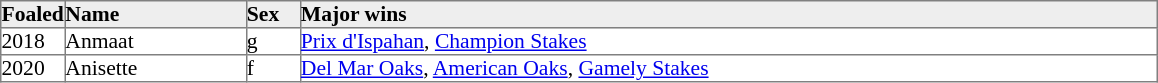<table border="1" cellpadding="0" style="border-collapse: collapse; font-size:90%">
<tr style="background:#eee;">
<td style="width:35px;"><strong>Foaled</strong></td>
<td style="width:120px;"><strong>Name</strong></td>
<td style="width:35px;"><strong>Sex</strong></td>
<td style="width:570px;"><strong>Major wins</strong></td>
</tr>
<tr>
<td>2018</td>
<td>Anmaat</td>
<td>g</td>
<td><a href='#'>Prix d'Ispahan</a>, <a href='#'>Champion Stakes</a></td>
</tr>
<tr>
<td>2020</td>
<td>Anisette</td>
<td>f</td>
<td><a href='#'>Del Mar Oaks</a>, <a href='#'>American Oaks</a>, <a href='#'>Gamely Stakes</a></td>
</tr>
</table>
